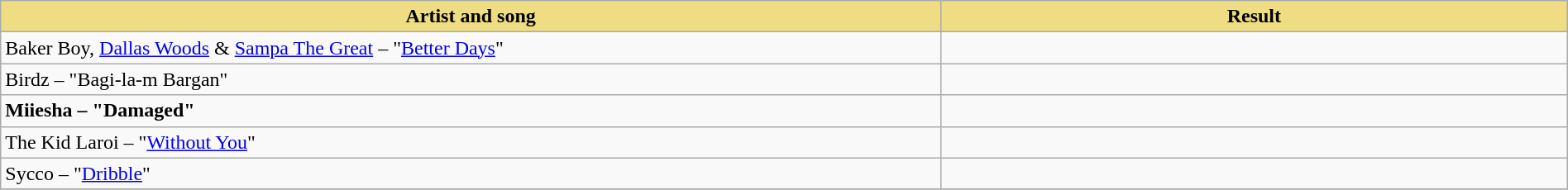<table class="wikitable" width=100%>
<tr>
<th style="width:15%;background:#EEDD82;">Artist and song</th>
<th style="width:10%;background:#EEDD82;">Result</th>
</tr>
<tr>
<td>Baker Boy, <a href='#'>Dallas Woods</a> & <a href='#'>Sampa The Great</a> – "<a href='#'>Better Days</a>"</td>
<td></td>
</tr>
<tr>
<td>Birdz – "Bagi-la-m Bargan"</td>
<td></td>
</tr>
<tr>
<td><strong>Miiesha – "Damaged"</strong></td>
<td></td>
</tr>
<tr>
<td>The Kid Laroi – "<a href='#'>Without You</a>"</td>
<td></td>
</tr>
<tr>
<td>Sycco – "<a href='#'>Dribble</a>"</td>
<td></td>
</tr>
<tr>
</tr>
</table>
